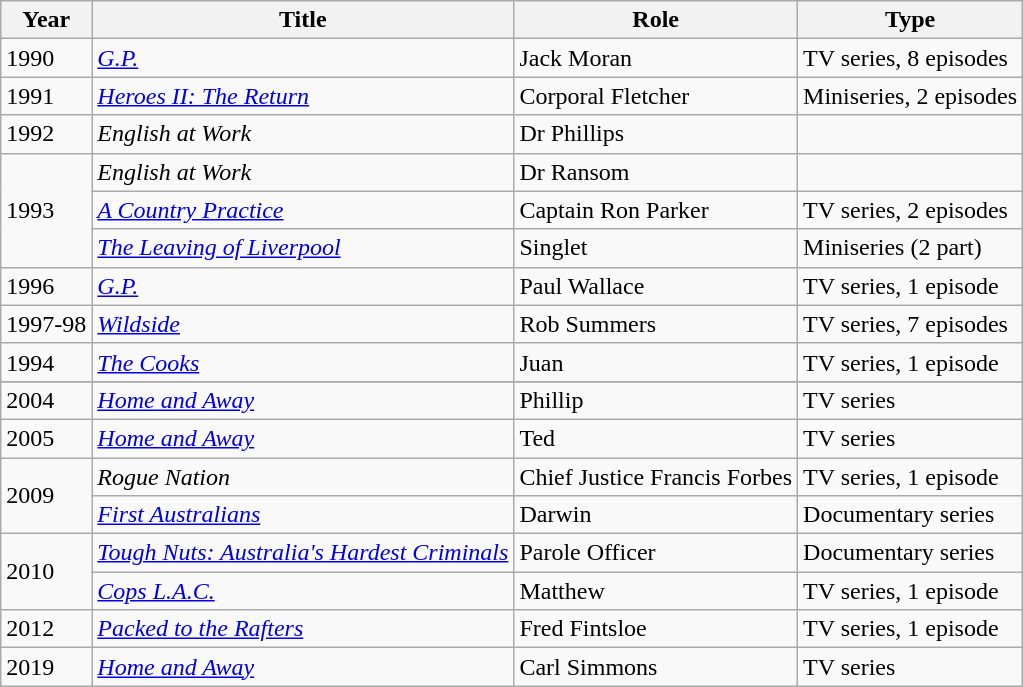<table class="wikitable sortable">
<tr>
<th>Year</th>
<th>Title</th>
<th>Role</th>
<th class="unsortable">Type</th>
</tr>
<tr>
<td>1990</td>
<td><em><a href='#'>G.P.</a></em></td>
<td>Jack Moran</td>
<td>TV series, 8 episodes</td>
</tr>
<tr>
<td>1991</td>
<td><em><a href='#'>Heroes II: The Return</a></em></td>
<td>Corporal Fletcher</td>
<td>Miniseries, 2 episodes</td>
</tr>
<tr>
<td>1992</td>
<td><em>English at Work</em></td>
<td>Dr Phillips</td>
<td></td>
</tr>
<tr>
<td rowspan=3>1993</td>
<td><em>English at Work</em></td>
<td>Dr Ransom</td>
<td></td>
</tr>
<tr>
<td><em><a href='#'>A Country Practice</a></em></td>
<td>Captain Ron Parker</td>
<td>TV series, 2 episodes</td>
</tr>
<tr>
<td><em><a href='#'>The Leaving of Liverpool</a></em></td>
<td>Singlet</td>
<td>Miniseries (2 part)</td>
</tr>
<tr>
<td>1996</td>
<td><em><a href='#'>G.P.</a></em></td>
<td>Paul Wallace</td>
<td>TV series, 1 episode</td>
</tr>
<tr>
<td>1997-98</td>
<td><em><a href='#'>Wildside</a></em></td>
<td>Rob Summers</td>
<td>TV series, 7 episodes</td>
</tr>
<tr>
<td>1994</td>
<td><em><a href='#'>The Cooks</a></em></td>
<td>Juan</td>
<td>TV series, 1 episode</td>
</tr>
<tr>
</tr>
<tr>
<td>2004</td>
<td><em><a href='#'>Home and Away</a></em></td>
<td>Phillip</td>
<td>TV series</td>
</tr>
<tr>
<td>2005</td>
<td><em><a href='#'>Home and Away</a></em></td>
<td>Ted</td>
<td>TV series</td>
</tr>
<tr>
<td rowspan=2>2009</td>
<td><em>Rogue Nation</em></td>
<td>Chief Justice Francis Forbes</td>
<td>TV series, 1 episode</td>
</tr>
<tr>
<td><em><a href='#'>First Australians</a></em></td>
<td>Darwin</td>
<td>Documentary series</td>
</tr>
<tr>
<td rowspan=2>2010</td>
<td><em><a href='#'>Tough Nuts: Australia's Hardest Criminals</a></em></td>
<td>Parole Officer</td>
<td>Documentary series</td>
</tr>
<tr>
<td><em><a href='#'>Cops L.A.C.</a></em></td>
<td>Matthew</td>
<td>TV series, 1 episode</td>
</tr>
<tr>
<td>2012</td>
<td><em><a href='#'>Packed to the Rafters</a></em></td>
<td>Fred Fintsloe</td>
<td>TV series, 1 episode</td>
</tr>
<tr>
<td>2019</td>
<td><em><a href='#'>Home and Away</a></em></td>
<td>Carl Simmons</td>
<td>TV series</td>
</tr>
</table>
